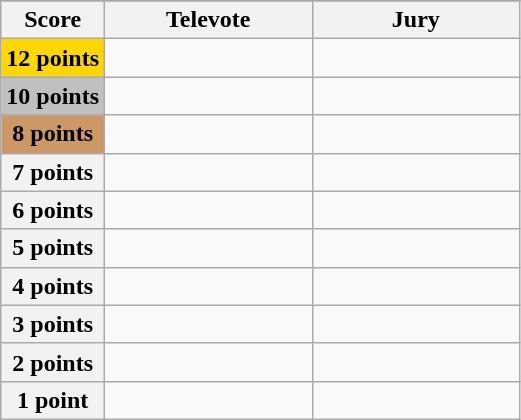<table class="wikitable">
<tr>
</tr>
<tr>
<th scope="col" width="20%">Score</th>
<th scope="col" width="40%">Televote</th>
<th scope="col" width="40%">Jury</th>
</tr>
<tr>
<th scope="row" style="background:gold">12 points</th>
<td></td>
<td></td>
</tr>
<tr>
<th scope="row" style="background:silver">10 points</th>
<td></td>
<td></td>
</tr>
<tr>
<th scope="row" style="background:#CC9966">8 points</th>
<td></td>
<td></td>
</tr>
<tr>
<th scope="row">7 points</th>
<td></td>
<td></td>
</tr>
<tr>
<th scope="row">6 points</th>
<td></td>
<td></td>
</tr>
<tr>
<th scope="row">5 points</th>
<td></td>
<td></td>
</tr>
<tr>
<th scope="row">4 points</th>
<td></td>
<td></td>
</tr>
<tr>
<th scope="row">3 points</th>
<td></td>
<td></td>
</tr>
<tr>
<th scope="row">2 points</th>
<td></td>
<td></td>
</tr>
<tr>
<th scope="row">1 point</th>
<td></td>
<td></td>
</tr>
</table>
